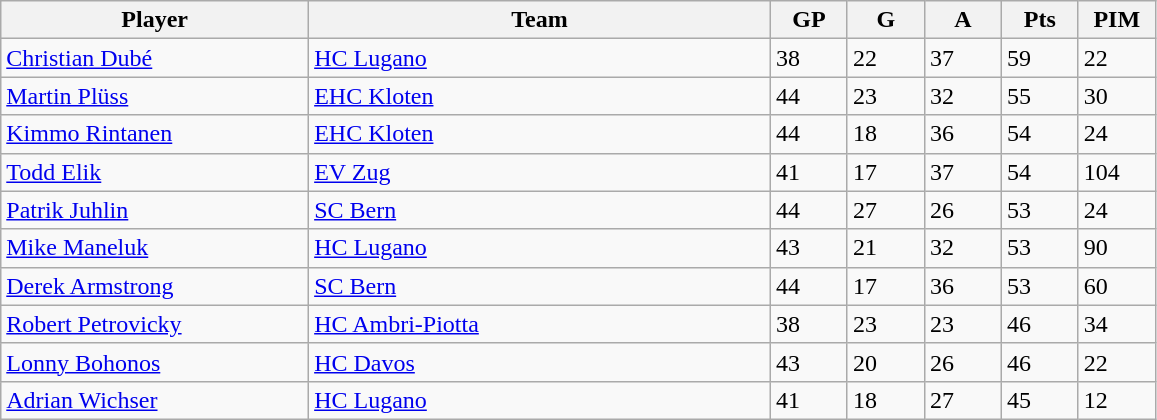<table class="wikitable">
<tr>
<th bgcolor="#DDDDFF" width="20%">Player</th>
<th bgcolor="#DDDDFF" width="30%">Team</th>
<th bgcolor="#DDDDFF" width="5%">GP</th>
<th bgcolor="#DDDDFF" width="5%">G</th>
<th bgcolor="#DDDDFF" width="5%">A</th>
<th bgcolor="#DDDDFF" width="5%">Pts</th>
<th bgcolor="#DDDDFF" width="5%">PIM</th>
</tr>
<tr>
<td><a href='#'>Christian Dubé</a></td>
<td><a href='#'>HC Lugano</a></td>
<td>38</td>
<td>22</td>
<td>37</td>
<td>59</td>
<td>22</td>
</tr>
<tr>
<td><a href='#'>Martin Plüss</a></td>
<td><a href='#'>EHC Kloten</a></td>
<td>44</td>
<td>23</td>
<td>32</td>
<td>55</td>
<td>30</td>
</tr>
<tr>
<td><a href='#'>Kimmo Rintanen</a></td>
<td><a href='#'>EHC Kloten</a></td>
<td>44</td>
<td>18</td>
<td>36</td>
<td>54</td>
<td>24</td>
</tr>
<tr>
<td><a href='#'>Todd Elik</a></td>
<td><a href='#'>EV Zug</a></td>
<td>41</td>
<td>17</td>
<td>37</td>
<td>54</td>
<td>104</td>
</tr>
<tr>
<td><a href='#'>Patrik Juhlin</a></td>
<td><a href='#'>SC Bern</a></td>
<td>44</td>
<td>27</td>
<td>26</td>
<td>53</td>
<td>24</td>
</tr>
<tr>
<td><a href='#'>Mike Maneluk</a></td>
<td><a href='#'>HC Lugano</a></td>
<td>43</td>
<td>21</td>
<td>32</td>
<td>53</td>
<td>90</td>
</tr>
<tr>
<td><a href='#'>Derek Armstrong</a></td>
<td><a href='#'>SC Bern</a></td>
<td>44</td>
<td>17</td>
<td>36</td>
<td>53</td>
<td>60</td>
</tr>
<tr>
<td><a href='#'>Robert Petrovicky</a></td>
<td><a href='#'>HC Ambri-Piotta</a></td>
<td>38</td>
<td>23</td>
<td>23</td>
<td>46</td>
<td>34</td>
</tr>
<tr>
<td><a href='#'>Lonny Bohonos</a></td>
<td><a href='#'>HC Davos</a></td>
<td>43</td>
<td>20</td>
<td>26</td>
<td>46</td>
<td>22</td>
</tr>
<tr>
<td><a href='#'>Adrian Wichser</a></td>
<td><a href='#'>HC Lugano</a></td>
<td>41</td>
<td>18</td>
<td>27</td>
<td>45</td>
<td>12</td>
</tr>
</table>
